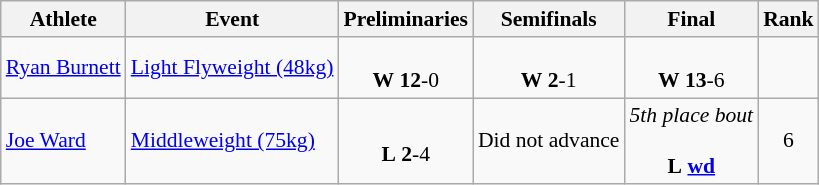<table class="wikitable" border="1" style="font-size:90%">
<tr>
<th>Athlete</th>
<th>Event</th>
<th>Preliminaries</th>
<th>Semifinals</th>
<th>Final</th>
<th>Rank</th>
</tr>
<tr>
<td><a href='#'>Ryan Burnett</a></td>
<td><a href='#'>Light Flyweight (48kg)</a></td>
<td align=center> <br> <strong>W</strong> <strong>12</strong>-0</td>
<td align=center> <br> <strong>W</strong> <strong>2</strong>-1</td>
<td align=center> <br> <strong>W</strong> <strong>13</strong>-6</td>
<td align=center></td>
</tr>
<tr>
<td><a href='#'>Joe Ward</a></td>
<td><a href='#'>Middleweight (75kg)</a></td>
<td align=center> <br> <strong>L</strong> <strong>2</strong>-4</td>
<td align=center>Did not advance</td>
<td align=center><em>5th place bout</em><br> <br> <strong>L</strong> <strong><a href='#'>wd</a></strong></td>
<td align=center>6</td>
</tr>
</table>
